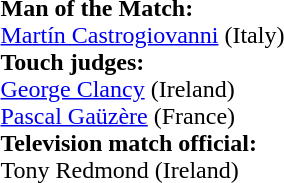<table width=100%>
<tr>
<td><br><strong>Man of the Match:</strong>
<br><a href='#'>Martín Castrogiovanni</a> (Italy)<br><strong>Touch judges:</strong>
<br><a href='#'>George Clancy</a> (Ireland)
<br><a href='#'>Pascal Gaüzère</a> (France)
<br><strong>Television match official:</strong>
<br>Tony Redmond (Ireland)</td>
</tr>
</table>
